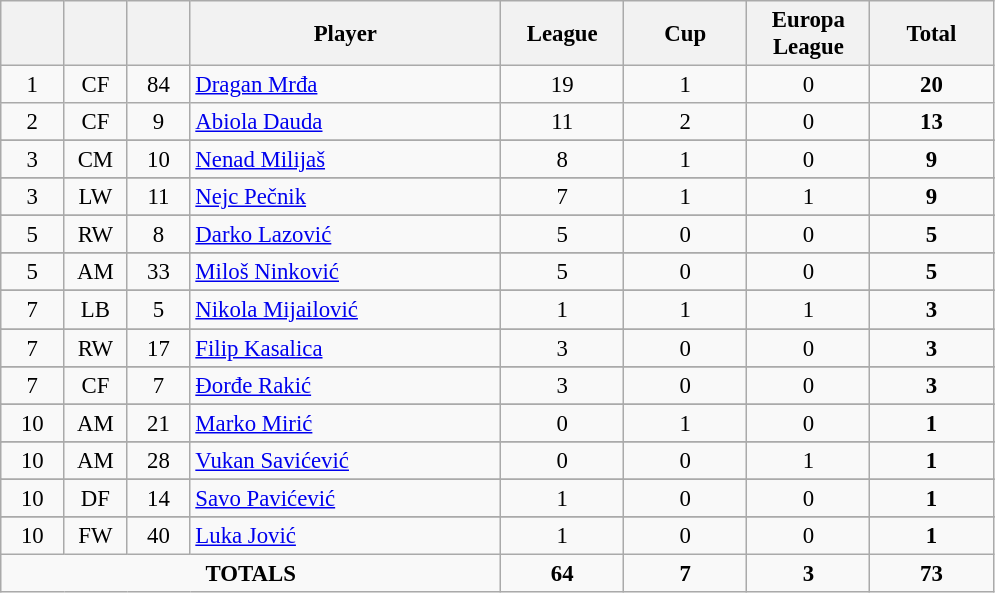<table class="wikitable" style="font-size: 95%; text-align: center;">
<tr>
<th width=35></th>
<th width=35></th>
<th width=35></th>
<th width=200>Player</th>
<th width=75>League</th>
<th width=75>Cup</th>
<th width=75>Europa League</th>
<th width=75>Total</th>
</tr>
<tr>
<td>1</td>
<td>CF</td>
<td>84</td>
<td align=left> <a href='#'>Dragan Mrđa</a></td>
<td>19</td>
<td>1</td>
<td>0</td>
<td><strong>20</strong></td>
</tr>
<tr>
<td>2</td>
<td>CF</td>
<td>9</td>
<td align=left> <a href='#'>Abiola Dauda</a></td>
<td>11</td>
<td>2</td>
<td>0</td>
<td><strong>13</strong></td>
</tr>
<tr>
</tr>
<tr>
<td>3</td>
<td>CM</td>
<td>10</td>
<td align=left> <a href='#'>Nenad Milijaš</a></td>
<td>8</td>
<td>1</td>
<td>0</td>
<td><strong>9</strong></td>
</tr>
<tr>
</tr>
<tr>
<td>3</td>
<td>LW</td>
<td>11</td>
<td align=left> <a href='#'>Nejc Pečnik</a></td>
<td>7</td>
<td>1</td>
<td>1</td>
<td><strong>9</strong></td>
</tr>
<tr>
</tr>
<tr>
<td>5</td>
<td>RW</td>
<td>8</td>
<td align=left> <a href='#'>Darko Lazović</a></td>
<td>5</td>
<td>0</td>
<td>0</td>
<td><strong>5</strong></td>
</tr>
<tr>
</tr>
<tr>
<td>5</td>
<td>AM</td>
<td>33</td>
<td align=left> <a href='#'>Miloš Ninković</a></td>
<td>5</td>
<td>0</td>
<td>0</td>
<td><strong>5</strong></td>
</tr>
<tr>
</tr>
<tr>
<td>7</td>
<td>LB</td>
<td>5</td>
<td align=left> <a href='#'>Nikola Mijailović</a></td>
<td>1</td>
<td>1</td>
<td>1</td>
<td><strong>3</strong></td>
</tr>
<tr>
</tr>
<tr>
<td>7</td>
<td>RW</td>
<td>17</td>
<td align=left> <a href='#'>Filip Kasalica</a></td>
<td>3</td>
<td>0</td>
<td>0</td>
<td><strong>3</strong></td>
</tr>
<tr>
</tr>
<tr>
<td>7</td>
<td>CF</td>
<td>7</td>
<td align=left> <a href='#'>Đorđe Rakić</a></td>
<td>3</td>
<td>0</td>
<td>0</td>
<td><strong>3</strong></td>
</tr>
<tr>
</tr>
<tr>
<td>10</td>
<td>AM</td>
<td>21</td>
<td align=left> <a href='#'>Marko Mirić</a></td>
<td>0</td>
<td>1</td>
<td>0</td>
<td><strong>1</strong></td>
</tr>
<tr>
</tr>
<tr>
<td>10</td>
<td>AM</td>
<td>28</td>
<td align=left> <a href='#'>Vukan Savićević</a></td>
<td>0</td>
<td>0</td>
<td>1</td>
<td><strong>1</strong></td>
</tr>
<tr>
</tr>
<tr>
<td>10</td>
<td>DF</td>
<td>14</td>
<td align=left> <a href='#'>Savo Pavićević</a></td>
<td>1</td>
<td>0</td>
<td>0</td>
<td><strong>1</strong></td>
</tr>
<tr>
</tr>
<tr>
<td>10</td>
<td>FW</td>
<td>40</td>
<td align=left> <a href='#'>Luka Jović</a></td>
<td>1</td>
<td>0</td>
<td>0</td>
<td><strong>1</strong></td>
</tr>
<tr>
<td colspan=4><strong>TOTALS</strong></td>
<td><strong>64</strong></td>
<td><strong>7</strong></td>
<td><strong>3</strong></td>
<td><strong>73</strong></td>
</tr>
</table>
